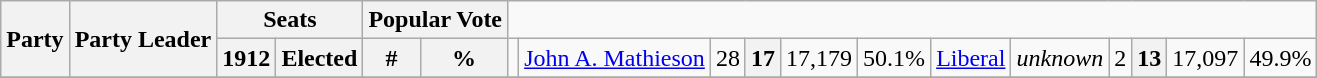<table class="wikitable">
<tr>
<th rowspan="2" colspan="2">Party</th>
<th rowspan="2">Party Leader</th>
<th colspan="2">Seats</th>
<th colspan="2">Popular Vote</th>
</tr>
<tr>
<th>1912</th>
<th>Elected</th>
<th>#</th>
<th>%<br>
</th>
<td></td>
<td><a href='#'>John A. Mathieson</a></td>
<td align=right>28</td>
<th align=right><strong>17</strong></th>
<td align=right>17,179</td>
<td align=right>50.1%<br>
</td>
<td><a href='#'>Liberal</a></td>
<td><em>unknown</em></td>
<td align=right>2</td>
<th align=right><strong>13</strong></th>
<td align=right>17,097</td>
<td align=right>49.9%</td>
</tr>
<tr>
</tr>
</table>
